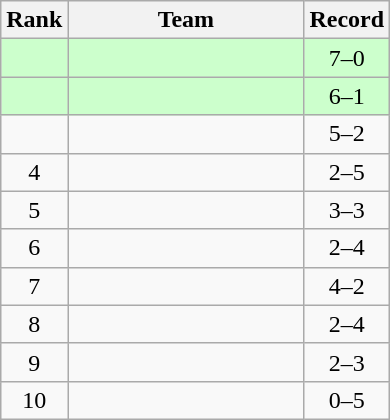<table class="wikitable">
<tr>
<th>Rank</th>
<th width=150px>Team</th>
<th>Record</th>
</tr>
<tr bgcolor=ccffcc>
<td align=center></td>
<td></td>
<td align=center>7–0</td>
</tr>
<tr bgcolor=ccffcc>
<td align=center></td>
<td></td>
<td align=center>6–1</td>
</tr>
<tr>
<td align=center></td>
<td></td>
<td align=center>5–2</td>
</tr>
<tr>
<td align=center>4</td>
<td></td>
<td align=center>2–5</td>
</tr>
<tr>
<td align=center>5</td>
<td></td>
<td align=center>3–3</td>
</tr>
<tr>
<td align=center>6</td>
<td></td>
<td align=center>2–4</td>
</tr>
<tr>
<td align=center>7</td>
<td></td>
<td align=center>4–2</td>
</tr>
<tr>
<td align=center>8</td>
<td></td>
<td align=center>2–4</td>
</tr>
<tr>
<td align=center>9</td>
<td></td>
<td align=center>2–3</td>
</tr>
<tr>
<td align=center>10</td>
<td></td>
<td align=center>0–5</td>
</tr>
</table>
